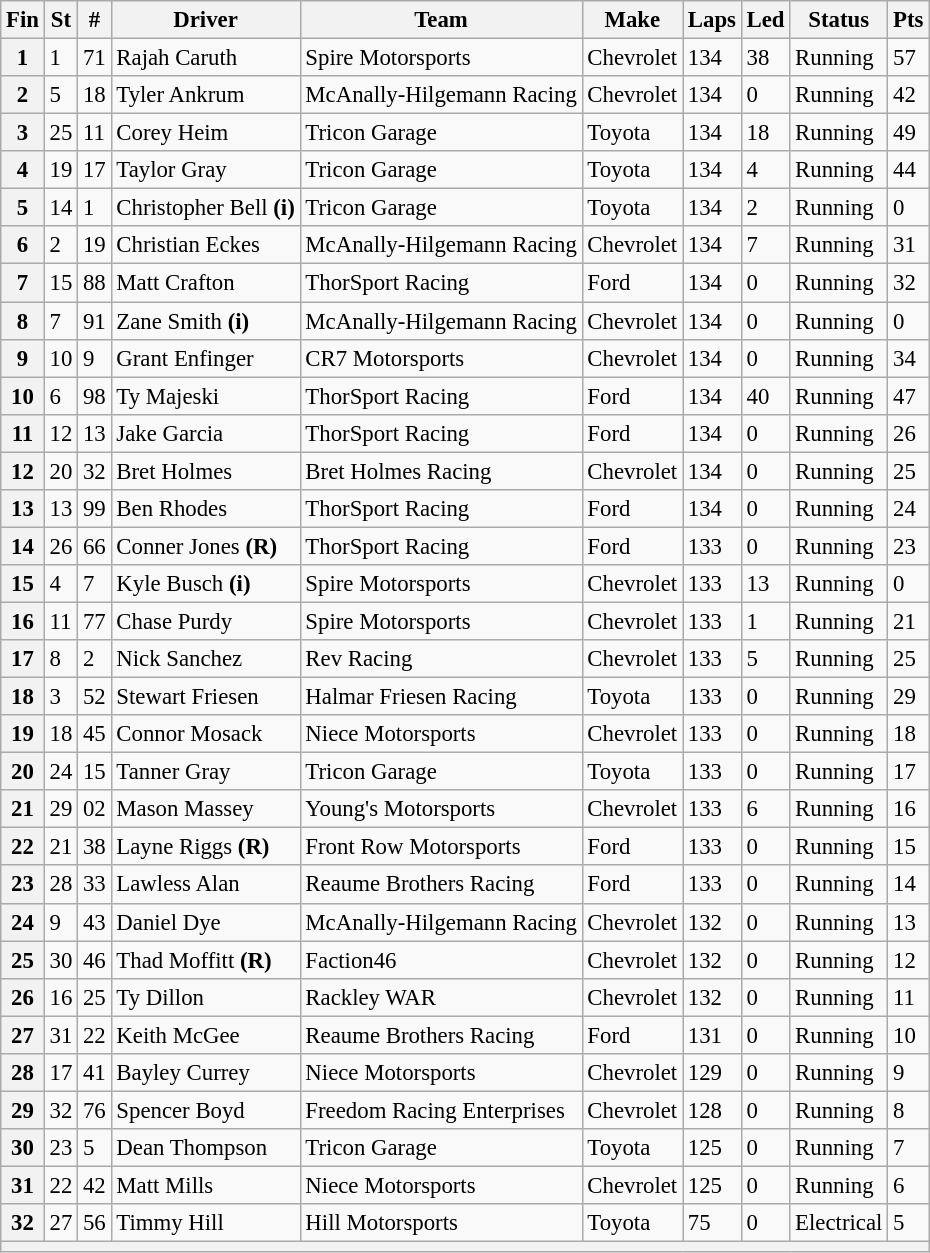<table class="wikitable" style="font-size:95%">
<tr>
<th>Fin</th>
<th>St</th>
<th>#</th>
<th>Driver</th>
<th>Team</th>
<th>Make</th>
<th>Laps</th>
<th>Led</th>
<th>Status</th>
<th>Pts</th>
</tr>
<tr>
<th>1</th>
<td>1</td>
<td>71</td>
<td>Rajah Caruth</td>
<td>Spire Motorsports</td>
<td>Chevrolet</td>
<td>134</td>
<td>38</td>
<td>Running</td>
<td>57</td>
</tr>
<tr>
<th>2</th>
<td>5</td>
<td>18</td>
<td>Tyler Ankrum</td>
<td>McAnally-Hilgemann Racing</td>
<td>Chevrolet</td>
<td>134</td>
<td>0</td>
<td>Running</td>
<td>42</td>
</tr>
<tr>
<th>3</th>
<td>25</td>
<td>11</td>
<td>Corey Heim</td>
<td>Tricon Garage</td>
<td>Toyota</td>
<td>134</td>
<td>18</td>
<td>Running</td>
<td>49</td>
</tr>
<tr>
<th>4</th>
<td>19</td>
<td>17</td>
<td>Taylor Gray</td>
<td>Tricon Garage</td>
<td>Toyota</td>
<td>134</td>
<td>4</td>
<td>Running</td>
<td>44</td>
</tr>
<tr>
<th>5</th>
<td>14</td>
<td>1</td>
<td>Christopher Bell <strong>(i)</strong></td>
<td>Tricon Garage</td>
<td>Toyota</td>
<td>134</td>
<td>2</td>
<td>Running</td>
<td>0</td>
</tr>
<tr>
<th>6</th>
<td>2</td>
<td>19</td>
<td>Christian Eckes</td>
<td>McAnally-Hilgemann Racing</td>
<td>Chevrolet</td>
<td>134</td>
<td>7</td>
<td>Running</td>
<td>31</td>
</tr>
<tr>
<th>7</th>
<td>15</td>
<td>88</td>
<td>Matt Crafton</td>
<td>ThorSport Racing</td>
<td>Ford</td>
<td>134</td>
<td>0</td>
<td>Running</td>
<td>32</td>
</tr>
<tr>
<th>8</th>
<td>7</td>
<td>91</td>
<td>Zane Smith <strong>(i)</strong></td>
<td>McAnally-Hilgemann Racing</td>
<td>Chevrolet</td>
<td>134</td>
<td>0</td>
<td>Running</td>
<td>0</td>
</tr>
<tr>
<th>9</th>
<td>10</td>
<td>9</td>
<td>Grant Enfinger</td>
<td>CR7 Motorsports</td>
<td>Chevrolet</td>
<td>134</td>
<td>0</td>
<td>Running</td>
<td>34</td>
</tr>
<tr>
<th>10</th>
<td>6</td>
<td>98</td>
<td>Ty Majeski</td>
<td>ThorSport Racing</td>
<td>Ford</td>
<td>134</td>
<td>40</td>
<td>Running</td>
<td>47</td>
</tr>
<tr>
<th>11</th>
<td>12</td>
<td>13</td>
<td>Jake Garcia</td>
<td>ThorSport Racing</td>
<td>Ford</td>
<td>134</td>
<td>0</td>
<td>Running</td>
<td>26</td>
</tr>
<tr>
<th>12</th>
<td>20</td>
<td>32</td>
<td>Bret Holmes</td>
<td>Bret Holmes Racing</td>
<td>Chevrolet</td>
<td>134</td>
<td>0</td>
<td>Running</td>
<td>25</td>
</tr>
<tr>
<th>13</th>
<td>13</td>
<td>99</td>
<td>Ben Rhodes</td>
<td>ThorSport Racing</td>
<td>Ford</td>
<td>134</td>
<td>0</td>
<td>Running</td>
<td>24</td>
</tr>
<tr>
<th>14</th>
<td>26</td>
<td>66</td>
<td>Conner Jones <strong>(R)</strong></td>
<td>ThorSport Racing</td>
<td>Ford</td>
<td>133</td>
<td>0</td>
<td>Running</td>
<td>23</td>
</tr>
<tr>
<th>15</th>
<td>4</td>
<td>7</td>
<td>Kyle Busch <strong>(i)</strong></td>
<td>Spire Motorsports</td>
<td>Chevrolet</td>
<td>133</td>
<td>13</td>
<td>Running</td>
<td>0</td>
</tr>
<tr>
<th>16</th>
<td>11</td>
<td>77</td>
<td>Chase Purdy</td>
<td>Spire Motorsports</td>
<td>Chevrolet</td>
<td>133</td>
<td>1</td>
<td>Running</td>
<td>21</td>
</tr>
<tr>
<th>17</th>
<td>8</td>
<td>2</td>
<td>Nick Sanchez</td>
<td>Rev Racing</td>
<td>Chevrolet</td>
<td>133</td>
<td>5</td>
<td>Running</td>
<td>25</td>
</tr>
<tr>
<th>18</th>
<td>3</td>
<td>52</td>
<td>Stewart Friesen</td>
<td>Halmar Friesen Racing</td>
<td>Toyota</td>
<td>133</td>
<td>0</td>
<td>Running</td>
<td>29</td>
</tr>
<tr>
<th>19</th>
<td>18</td>
<td>45</td>
<td>Connor Mosack</td>
<td>Niece Motorsports</td>
<td>Chevrolet</td>
<td>133</td>
<td>0</td>
<td>Running</td>
<td>18</td>
</tr>
<tr>
<th>20</th>
<td>24</td>
<td>15</td>
<td>Tanner Gray</td>
<td>Tricon Garage</td>
<td>Toyota</td>
<td>133</td>
<td>0</td>
<td>Running</td>
<td>17</td>
</tr>
<tr>
<th>21</th>
<td>29</td>
<td>02</td>
<td>Mason Massey</td>
<td>Young's Motorsports</td>
<td>Chevrolet</td>
<td>133</td>
<td>6</td>
<td>Running</td>
<td>16</td>
</tr>
<tr>
<th>22</th>
<td>21</td>
<td>38</td>
<td>Layne Riggs <strong>(R)</strong></td>
<td>Front Row Motorsports</td>
<td>Ford</td>
<td>133</td>
<td>0</td>
<td>Running</td>
<td>15</td>
</tr>
<tr>
<th>23</th>
<td>28</td>
<td>33</td>
<td>Lawless Alan</td>
<td>Reaume Brothers Racing</td>
<td>Ford</td>
<td>133</td>
<td>0</td>
<td>Running</td>
<td>14</td>
</tr>
<tr>
<th>24</th>
<td>9</td>
<td>43</td>
<td>Daniel Dye</td>
<td>McAnally-Hilgemann Racing</td>
<td>Chevrolet</td>
<td>132</td>
<td>0</td>
<td>Running</td>
<td>13</td>
</tr>
<tr>
<th>25</th>
<td>30</td>
<td>46</td>
<td>Thad Moffitt <strong>(R)</strong></td>
<td>Faction46</td>
<td>Chevrolet</td>
<td>132</td>
<td>0</td>
<td>Running</td>
<td>12</td>
</tr>
<tr>
<th>26</th>
<td>16</td>
<td>25</td>
<td>Ty Dillon</td>
<td>Rackley WAR</td>
<td>Chevrolet</td>
<td>132</td>
<td>0</td>
<td>Running</td>
<td>11</td>
</tr>
<tr>
<th>27</th>
<td>31</td>
<td>22</td>
<td>Keith McGee</td>
<td>Reaume Brothers Racing</td>
<td>Ford</td>
<td>131</td>
<td>0</td>
<td>Running</td>
<td>10</td>
</tr>
<tr>
<th>28</th>
<td>17</td>
<td>41</td>
<td>Bayley Currey</td>
<td>Niece Motorsports</td>
<td>Chevrolet</td>
<td>129</td>
<td>0</td>
<td>Running</td>
<td>9</td>
</tr>
<tr>
<th>29</th>
<td>32</td>
<td>76</td>
<td>Spencer Boyd</td>
<td>Freedom Racing Enterprises</td>
<td>Chevrolet</td>
<td>128</td>
<td>0</td>
<td>Running</td>
<td>8</td>
</tr>
<tr>
<th>30</th>
<td>23</td>
<td>5</td>
<td>Dean Thompson</td>
<td>Tricon Garage</td>
<td>Toyota</td>
<td>125</td>
<td>0</td>
<td>Running</td>
<td>7</td>
</tr>
<tr>
<th>31</th>
<td>22</td>
<td>42</td>
<td>Matt Mills</td>
<td>Niece Motorsports</td>
<td>Chevrolet</td>
<td>125</td>
<td>0</td>
<td>Running</td>
<td>6</td>
</tr>
<tr>
<th>32</th>
<td>27</td>
<td>56</td>
<td>Timmy Hill</td>
<td>Hill Motorsports</td>
<td>Toyota</td>
<td>75</td>
<td>0</td>
<td>Electrical</td>
<td>5</td>
</tr>
<tr>
<th colspan="10"></th>
</tr>
</table>
